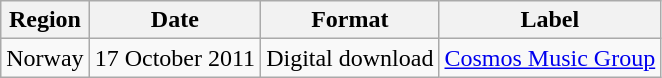<table class=wikitable>
<tr>
<th>Region</th>
<th>Date</th>
<th>Format</th>
<th>Label</th>
</tr>
<tr>
<td>Norway</td>
<td>17 October 2011</td>
<td>Digital download</td>
<td><a href='#'>Cosmos Music Group</a></td>
</tr>
</table>
